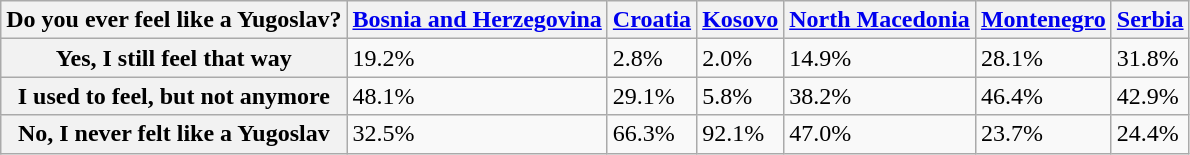<table class="wikitable sortable">
<tr>
<th>Do you ever feel like a Yugoslav?</th>
<th><a href='#'>Bosnia and Herzegovina</a></th>
<th><a href='#'>Croatia</a></th>
<th><a href='#'>Kosovo</a></th>
<th><a href='#'>North Macedonia</a></th>
<th><a href='#'>Montenegro</a></th>
<th><a href='#'>Serbia</a></th>
</tr>
<tr>
<th scope="row">Yes, I still feel that way</th>
<td>19.2%</td>
<td>2.8%</td>
<td>2.0%</td>
<td>14.9%</td>
<td>28.1%</td>
<td>31.8%</td>
</tr>
<tr>
<th scope="row">I used to feel, but not anymore</th>
<td>48.1%</td>
<td>29.1%</td>
<td>5.8%</td>
<td>38.2%</td>
<td>46.4%</td>
<td>42.9%</td>
</tr>
<tr>
<th scope="row">No, I never felt like a Yugoslav</th>
<td>32.5%</td>
<td>66.3%</td>
<td>92.1%</td>
<td>47.0%</td>
<td>23.7%</td>
<td>24.4%</td>
</tr>
</table>
